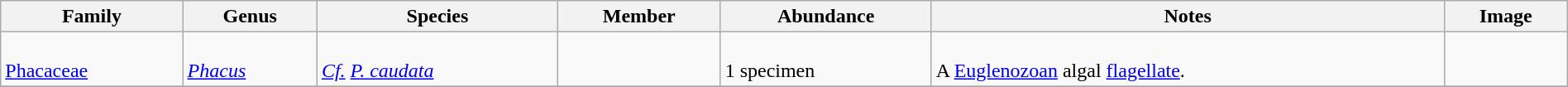<table class="wikitable" style="margin:auto;width:100%;">
<tr>
<th>Family</th>
<th>Genus</th>
<th>Species</th>
<th>Member</th>
<th>Abundance</th>
<th>Notes</th>
<th>Image</th>
</tr>
<tr>
<td><br><a href='#'>Phacaceae</a></td>
<td><br><em><a href='#'>Phacus</a></em></td>
<td><br><em><a href='#'>Cf.</a></em> <em><a href='#'>P. caudata</a></em> </td>
<td></td>
<td><br>1 specimen</td>
<td><br>A <a href='#'>Euglenozoan</a> algal <a href='#'>flagellate</a>.</td>
<td><br></td>
</tr>
<tr>
</tr>
</table>
